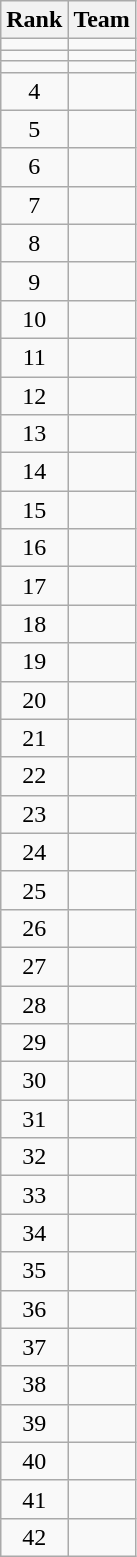<table class="wikitable">
<tr>
<th>Rank</th>
<th>Team</th>
</tr>
<tr>
<td align=center></td>
<td></td>
</tr>
<tr>
<td align=center></td>
<td></td>
</tr>
<tr>
<td align=center></td>
<td></td>
</tr>
<tr>
<td align=center>4</td>
<td></td>
</tr>
<tr>
<td align=center>5</td>
<td></td>
</tr>
<tr>
<td align=center>6</td>
<td></td>
</tr>
<tr>
<td align=center>7</td>
<td></td>
</tr>
<tr>
<td align=center>8</td>
<td></td>
</tr>
<tr>
<td align=center>9</td>
<td></td>
</tr>
<tr>
<td align=center>10</td>
<td></td>
</tr>
<tr>
<td align=center>11</td>
<td></td>
</tr>
<tr>
<td align=center>12</td>
<td></td>
</tr>
<tr>
<td align=center>13</td>
<td></td>
</tr>
<tr>
<td align=center>14</td>
<td></td>
</tr>
<tr>
<td align=center>15</td>
<td></td>
</tr>
<tr>
<td align=center>16</td>
<td></td>
</tr>
<tr>
<td align=center>17</td>
<td></td>
</tr>
<tr>
<td align=center>18</td>
<td></td>
</tr>
<tr>
<td align=center>19</td>
<td></td>
</tr>
<tr>
<td align=center>20</td>
<td></td>
</tr>
<tr>
<td align=center>21</td>
<td></td>
</tr>
<tr>
<td align=center>22</td>
<td></td>
</tr>
<tr>
<td align=center>23</td>
<td></td>
</tr>
<tr>
<td align=center>24</td>
<td></td>
</tr>
<tr>
<td align=center>25</td>
<td></td>
</tr>
<tr>
<td align=center>26</td>
<td></td>
</tr>
<tr>
<td align=center>27</td>
<td></td>
</tr>
<tr>
<td align=center>28</td>
<td></td>
</tr>
<tr>
<td align=center>29</td>
<td></td>
</tr>
<tr>
<td align=center>30</td>
<td></td>
</tr>
<tr>
<td align=center>31</td>
<td></td>
</tr>
<tr>
<td align=center>32</td>
<td></td>
</tr>
<tr>
<td align=center>33</td>
<td></td>
</tr>
<tr>
<td align=center>34</td>
<td></td>
</tr>
<tr>
<td align=center>35</td>
<td></td>
</tr>
<tr>
<td align=center>36</td>
<td></td>
</tr>
<tr>
<td align=center>37</td>
<td></td>
</tr>
<tr>
<td align=center>38</td>
<td></td>
</tr>
<tr>
<td align=center>39</td>
<td></td>
</tr>
<tr>
<td align=center>40</td>
<td></td>
</tr>
<tr>
<td align=center>41</td>
<td></td>
</tr>
<tr>
<td align=center>42</td>
<td></td>
</tr>
</table>
